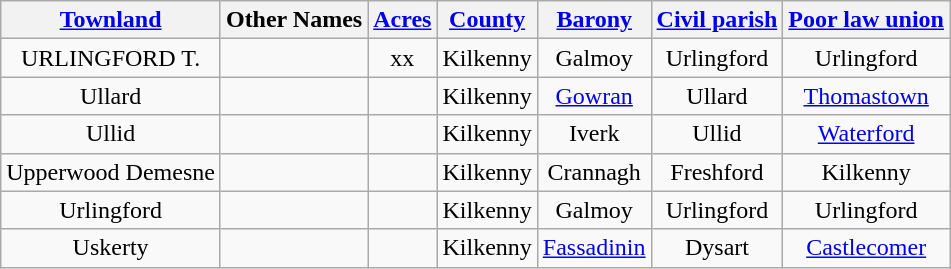<table class="wikitable sortable" style="border:1px; text-align:center">
<tr>
<th><a href='#'>Townland</a></th>
<th>Other Names</th>
<th><a href='#'>Acres</a></th>
<th><a href='#'>County</a></th>
<th><a href='#'>Barony</a></th>
<th><a href='#'>Civil parish</a></th>
<th><a href='#'>Poor law union</a></th>
</tr>
<tr>
<td>URLINGFORD T.</td>
<td></td>
<td>xx</td>
<td>Kilkenny</td>
<td>Galmoy</td>
<td>Urlingford</td>
<td>Urlingford</td>
</tr>
<tr>
<td>Ullard</td>
<td></td>
<td></td>
<td>Kilkenny</td>
<td><a href='#'>Gowran</a></td>
<td>Ullard</td>
<td><a href='#'>Thomastown</a></td>
</tr>
<tr>
<td>Ullid</td>
<td></td>
<td></td>
<td>Kilkenny</td>
<td>Iverk</td>
<td>Ullid</td>
<td><a href='#'>Waterford</a></td>
</tr>
<tr>
<td>Upperwood Demesne</td>
<td></td>
<td></td>
<td>Kilkenny</td>
<td>Crannagh</td>
<td>Freshford</td>
<td>Kilkenny</td>
</tr>
<tr>
<td>Urlingford</td>
<td></td>
<td></td>
<td>Kilkenny</td>
<td>Galmoy</td>
<td>Urlingford</td>
<td>Urlingford</td>
</tr>
<tr>
<td>Uskerty</td>
<td></td>
<td></td>
<td>Kilkenny</td>
<td><a href='#'>Fassadinin</a></td>
<td>Dysart</td>
<td><a href='#'>Castlecomer</a></td>
</tr>
</table>
